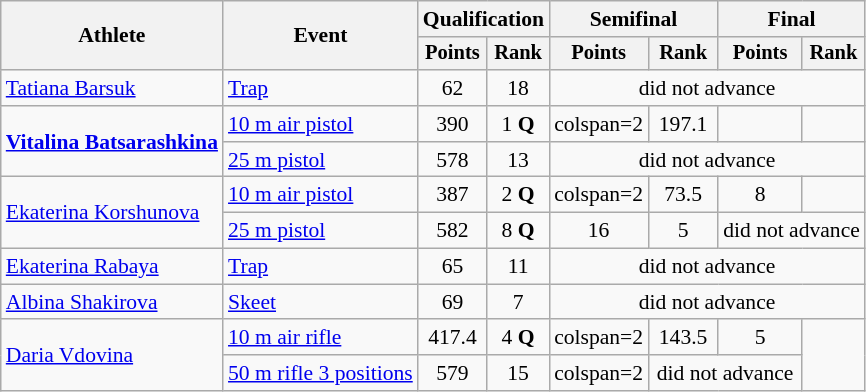<table class="wikitable" style="font-size:90%">
<tr>
<th rowspan="2">Athlete</th>
<th rowspan="2">Event</th>
<th colspan=2>Qualification</th>
<th colspan=2>Semifinal</th>
<th colspan=2>Final</th>
</tr>
<tr style="font-size:95%">
<th>Points</th>
<th>Rank</th>
<th>Points</th>
<th>Rank</th>
<th>Points</th>
<th>Rank</th>
</tr>
<tr align=center>
<td align=left><a href='#'>Tatiana Barsuk</a></td>
<td align=left><a href='#'>Trap</a></td>
<td>62</td>
<td>18</td>
<td colspan=4>did not advance</td>
</tr>
<tr align=center>
<td align=left rowspan=2><strong><a href='#'>Vitalina Batsarashkina</a></strong></td>
<td align=left><a href='#'>10 m air pistol</a></td>
<td>390</td>
<td>1 <strong>Q</strong></td>
<td>colspan=2 </td>
<td>197.1</td>
<td></td>
</tr>
<tr align=center>
<td align=left><a href='#'>25 m pistol</a></td>
<td>578</td>
<td>13</td>
<td colspan=4>did not advance</td>
</tr>
<tr align=center>
<td align=left rowspan=2><a href='#'>Ekaterina Korshunova</a></td>
<td align=left><a href='#'>10 m air pistol</a></td>
<td>387</td>
<td>2 <strong>Q</strong></td>
<td>colspan=2 </td>
<td>73.5</td>
<td>8</td>
</tr>
<tr align=center>
<td align=left><a href='#'>25 m pistol</a></td>
<td>582</td>
<td>8 <strong>Q</strong></td>
<td>16</td>
<td>5</td>
<td colspan=2>did not advance</td>
</tr>
<tr align=center>
<td align=left><a href='#'>Ekaterina Rabaya</a></td>
<td align=left><a href='#'>Trap</a></td>
<td>65</td>
<td>11</td>
<td colspan=4>did not advance</td>
</tr>
<tr align=center>
<td align=left><a href='#'>Albina Shakirova</a></td>
<td align=left><a href='#'>Skeet</a></td>
<td>69</td>
<td>7</td>
<td colspan=4>did not advance</td>
</tr>
<tr align=center>
<td align=left rowspan=2><a href='#'>Daria Vdovina</a></td>
<td align=left><a href='#'>10 m air rifle</a></td>
<td>417.4</td>
<td>4 <strong>Q</strong></td>
<td>colspan=2 </td>
<td>143.5</td>
<td>5</td>
</tr>
<tr align=center>
<td align=left><a href='#'>50 m rifle 3 positions</a></td>
<td>579</td>
<td>15</td>
<td>colspan=2 </td>
<td colspan=2>did not advance</td>
</tr>
</table>
